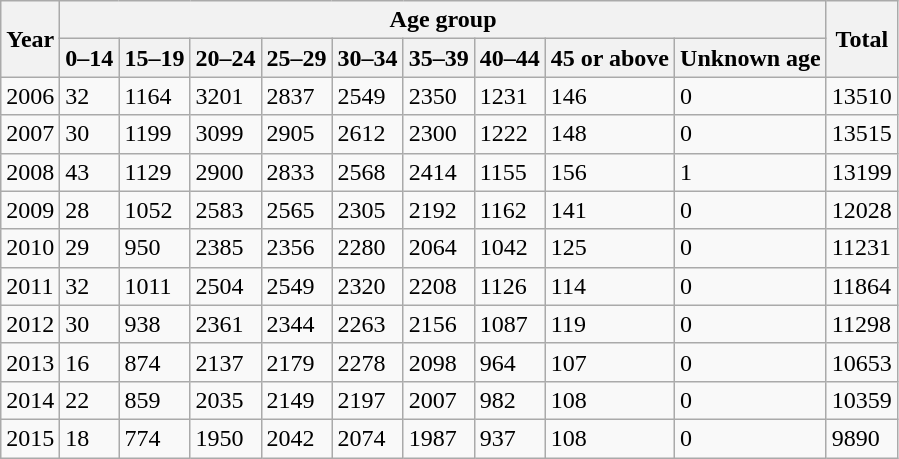<table class="wikitable sortable">
<tr>
<th rowspan="2">Year</th>
<th colspan="9">Age group</th>
<th rowspan="2">Total</th>
</tr>
<tr>
<th>0–14</th>
<th>15–19</th>
<th>20–24</th>
<th>25–29</th>
<th>30–34</th>
<th>35–39</th>
<th>40–44</th>
<th>45 or above</th>
<th>Unknown age</th>
</tr>
<tr>
<td>2006</td>
<td>32</td>
<td>1164</td>
<td>3201</td>
<td>2837</td>
<td>2549</td>
<td>2350</td>
<td>1231</td>
<td>146</td>
<td>0</td>
<td>13510</td>
</tr>
<tr>
<td>2007</td>
<td>30</td>
<td>1199</td>
<td>3099</td>
<td>2905</td>
<td>2612</td>
<td>2300</td>
<td>1222</td>
<td>148</td>
<td>0</td>
<td>13515</td>
</tr>
<tr>
<td>2008</td>
<td>43</td>
<td>1129</td>
<td>2900</td>
<td>2833</td>
<td>2568</td>
<td>2414</td>
<td>1155</td>
<td>156</td>
<td>1</td>
<td>13199</td>
</tr>
<tr>
<td>2009</td>
<td>28</td>
<td>1052</td>
<td>2583</td>
<td>2565</td>
<td>2305</td>
<td>2192</td>
<td>1162</td>
<td>141</td>
<td>0</td>
<td>12028</td>
</tr>
<tr>
<td>2010</td>
<td>29</td>
<td>950</td>
<td>2385</td>
<td>2356</td>
<td>2280</td>
<td>2064</td>
<td>1042</td>
<td>125</td>
<td>0</td>
<td>11231</td>
</tr>
<tr>
<td>2011</td>
<td>32</td>
<td>1011</td>
<td>2504</td>
<td>2549</td>
<td>2320</td>
<td>2208</td>
<td>1126</td>
<td>114</td>
<td>0</td>
<td>11864</td>
</tr>
<tr>
<td>2012</td>
<td>30</td>
<td>938</td>
<td>2361</td>
<td>2344</td>
<td>2263</td>
<td>2156</td>
<td>1087</td>
<td>119</td>
<td>0</td>
<td>11298</td>
</tr>
<tr>
<td>2013</td>
<td>16</td>
<td>874</td>
<td>2137</td>
<td>2179</td>
<td>2278</td>
<td>2098</td>
<td>964</td>
<td>107</td>
<td>0</td>
<td>10653</td>
</tr>
<tr>
<td>2014</td>
<td>22</td>
<td>859</td>
<td>2035</td>
<td>2149</td>
<td>2197</td>
<td>2007</td>
<td>982</td>
<td>108</td>
<td>0</td>
<td>10359</td>
</tr>
<tr>
<td>2015</td>
<td>18</td>
<td>774</td>
<td>1950</td>
<td>2042</td>
<td>2074</td>
<td>1987</td>
<td>937</td>
<td>108</td>
<td>0</td>
<td>9890</td>
</tr>
</table>
